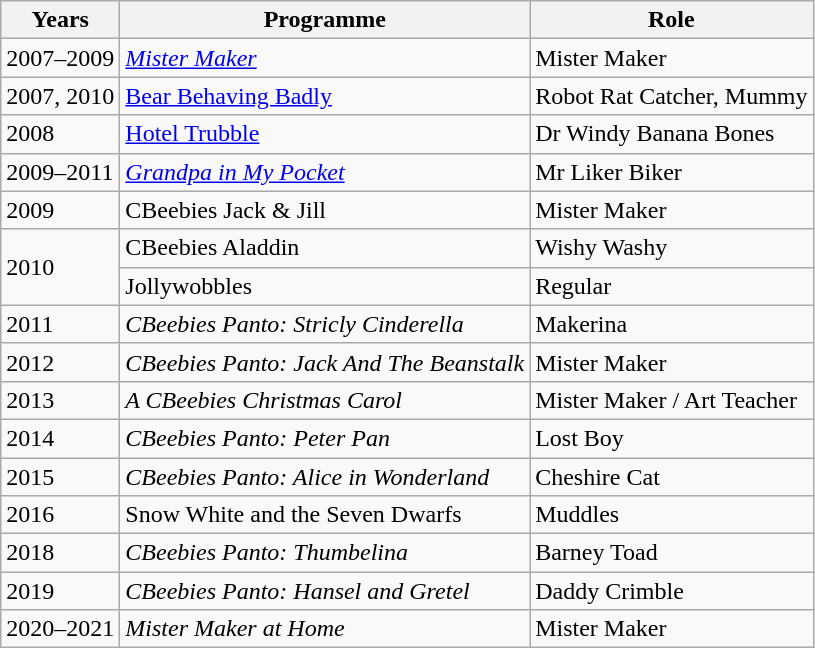<table class=wikitable>
<tr>
<th>Years</th>
<th>Programme</th>
<th>Role</th>
</tr>
<tr>
<td>2007–2009</td>
<td><em><a href='#'>Mister Maker</a></em></td>
<td>Mister Maker</td>
</tr>
<tr>
<td>2007, 2010</td>
<td><a href='#'>Bear Behaving Badly</a></td>
<td>Robot Rat Catcher, Mummy</td>
</tr>
<tr>
<td>2008</td>
<td><a href='#'>Hotel Trubble</a></td>
<td>Dr Windy Banana Bones</td>
</tr>
<tr>
<td>2009–2011</td>
<td><em><a href='#'>Grandpa in My Pocket</a></em></td>
<td>Mr Liker Biker</td>
</tr>
<tr>
<td>2009</td>
<td>CBeebies Jack & Jill</td>
<td>Mister Maker</td>
</tr>
<tr>
<td rowspan="2">2010</td>
<td>CBeebies Aladdin</td>
<td>Wishy Washy</td>
</tr>
<tr>
<td>Jollywobbles</td>
<td>Regular</td>
</tr>
<tr>
<td>2011</td>
<td><em>CBeebies Panto: Stricly Cinderella</em></td>
<td>Makerina</td>
</tr>
<tr>
<td>2012</td>
<td><em>CBeebies Panto: Jack And The Beanstalk</em></td>
<td>Mister Maker</td>
</tr>
<tr>
<td>2013</td>
<td><em>A CBeebies Christmas Carol</em></td>
<td>Mister Maker / Art Teacher</td>
</tr>
<tr>
<td>2014</td>
<td><em>CBeebies Panto: Peter Pan</em></td>
<td>Lost Boy</td>
</tr>
<tr>
<td>2015</td>
<td><em>CBeebies Panto: Alice in Wonderland</em></td>
<td>Cheshire Cat</td>
</tr>
<tr>
<td>2016</td>
<td>Snow White and the Seven Dwarfs</td>
<td>Muddles</td>
</tr>
<tr>
<td>2018</td>
<td><em>CBeebies Panto: Thumbelina</em></td>
<td>Barney Toad</td>
</tr>
<tr>
<td>2019</td>
<td><em>CBeebies Panto: Hansel and Gretel</em></td>
<td>Daddy Crimble</td>
</tr>
<tr>
<td>2020–2021</td>
<td><em>Mister Maker at Home</em></td>
<td>Mister Maker</td>
</tr>
</table>
